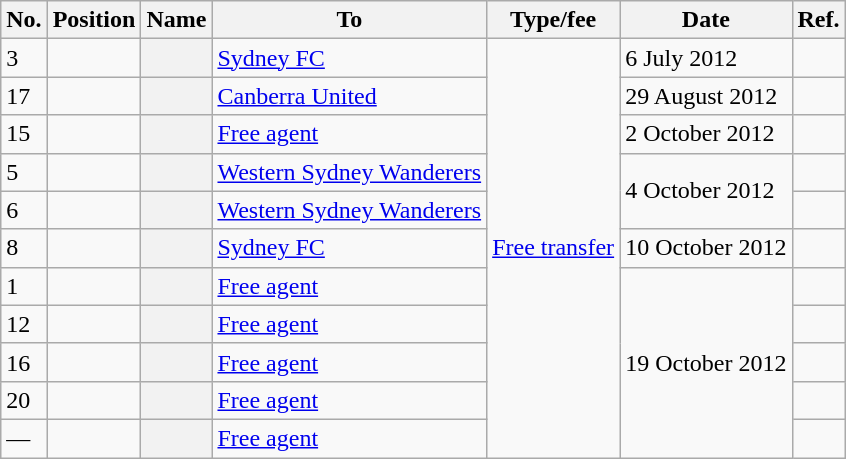<table class="wikitable plainrowheaders sortable" style="text-align:center; text-align:left">
<tr>
<th>No.</th>
<th>Position</th>
<th>Name</th>
<th>To</th>
<th>Type/fee</th>
<th>Date</th>
<th>Ref.</th>
</tr>
<tr>
<td>3</td>
<td></td>
<th scope="row"></th>
<td><a href='#'>Sydney FC</a></td>
<td rowspan="11"><a href='#'>Free transfer</a></td>
<td>6 July 2012</td>
<td></td>
</tr>
<tr>
<td>17</td>
<td></td>
<th scope="row"></th>
<td><a href='#'>Canberra United</a></td>
<td>29 August 2012</td>
<td></td>
</tr>
<tr>
<td>15</td>
<td></td>
<th scope="row"></th>
<td><a href='#'>Free agent</a></td>
<td>2 October 2012</td>
<td></td>
</tr>
<tr>
<td>5</td>
<td></td>
<th scope="row"></th>
<td><a href='#'>Western Sydney Wanderers</a></td>
<td rowspan="2">4 October 2012</td>
<td></td>
</tr>
<tr>
<td>6</td>
<td></td>
<th scope="row"></th>
<td><a href='#'>Western Sydney Wanderers</a></td>
<td></td>
</tr>
<tr>
<td>8</td>
<td></td>
<th scope="row"></th>
<td><a href='#'>Sydney FC</a></td>
<td>10 October 2012</td>
<td></td>
</tr>
<tr>
<td>1</td>
<td></td>
<th scope="row"></th>
<td><a href='#'>Free agent</a></td>
<td rowspan="5">19 October 2012</td>
<td></td>
</tr>
<tr>
<td>12</td>
<td></td>
<th scope="row"></th>
<td><a href='#'>Free agent</a></td>
<td></td>
</tr>
<tr>
<td>16</td>
<td></td>
<th scope="row"></th>
<td><a href='#'>Free agent</a></td>
<td></td>
</tr>
<tr>
<td>20</td>
<td></td>
<th scope="row"></th>
<td><a href='#'>Free agent</a></td>
<td></td>
</tr>
<tr>
<td>—</td>
<td></td>
<th scope="row"></th>
<td><a href='#'>Free agent</a></td>
<td></td>
</tr>
</table>
